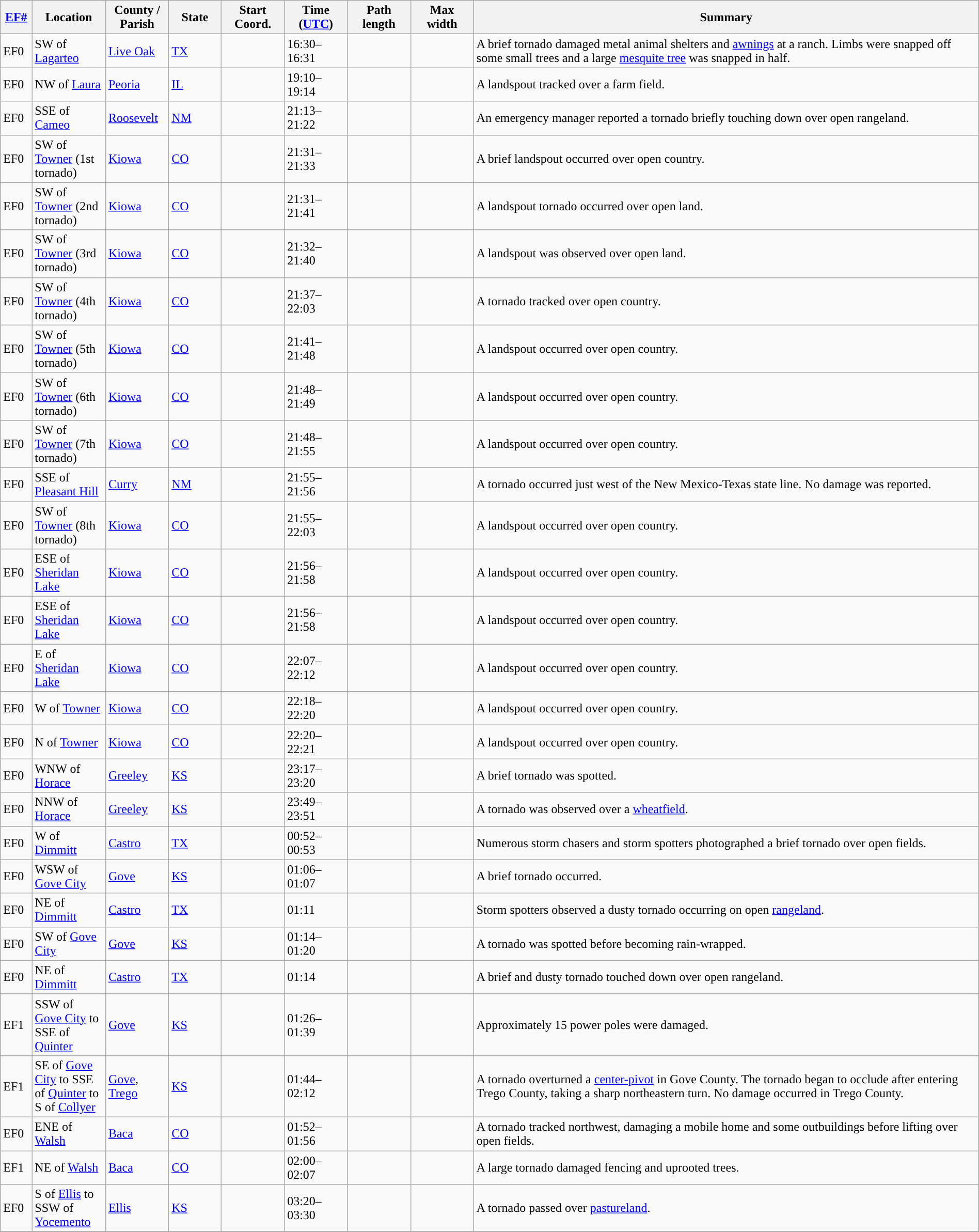<table class="wikitable sortable" style="width:100%;">
<tr>
<th scope="col"  style="width:3%; text-align:center;"><a href='#'>EF#</a></th>
<th scope="col"  style="width:7%; text-align:center;" class="unsortable">Location</th>
<th scope="col"  style="width:6%; text-align:center;" class="unsortable">County / Parish</th>
<th scope="col"  style="width:5%; text-align:center;">State</th>
<th scope="col"  style="width:6%; text-align:center;">Start Coord.</th>
<th scope="col"  style="width:6%; text-align:center;">Time (<a href='#'>UTC</a>)</th>
<th scope="col"  style="width:6%; text-align:center;">Path length</th>
<th scope="col"  style="width:6%; text-align:center;">Max width</th>
<th scope="col" class="unsortable" style="width:48%; text-align:center;">Summary</th>
</tr>
<tr>
<td>EF0</td>
<td>SW of <a href='#'>Lagarteo</a></td>
<td><a href='#'>Live Oak</a></td>
<td><a href='#'>TX</a></td>
<td></td>
<td>16:30–16:31</td>
<td></td>
<td></td>
<td>A brief tornado damaged metal animal shelters and <a href='#'>awnings</a> at a ranch. Limbs were snapped off some small trees and a large <a href='#'>mesquite tree</a> was snapped in half.</td>
</tr>
<tr>
<td>EF0</td>
<td>NW of <a href='#'>Laura</a></td>
<td><a href='#'>Peoria</a></td>
<td><a href='#'>IL</a></td>
<td></td>
<td>19:10–19:14</td>
<td></td>
<td></td>
<td>A landspout tracked over a farm field.</td>
</tr>
<tr>
<td>EF0</td>
<td>SSE of <a href='#'>Cameo</a></td>
<td><a href='#'>Roosevelt</a></td>
<td><a href='#'>NM</a></td>
<td></td>
<td>21:13–21:22</td>
<td></td>
<td></td>
<td>An emergency manager reported a tornado briefly touching down over open rangeland.</td>
</tr>
<tr>
<td>EF0</td>
<td>SW of <a href='#'>Towner</a> (1st tornado)</td>
<td><a href='#'>Kiowa</a></td>
<td><a href='#'>CO</a></td>
<td></td>
<td>21:31–21:33</td>
<td></td>
<td></td>
<td>A brief landspout occurred over open country.</td>
</tr>
<tr>
<td>EF0</td>
<td>SW of <a href='#'>Towner</a> (2nd tornado)</td>
<td><a href='#'>Kiowa</a></td>
<td><a href='#'>CO</a></td>
<td></td>
<td>21:31–21:41</td>
<td></td>
<td></td>
<td>A landspout tornado occurred over open land.</td>
</tr>
<tr>
<td>EF0</td>
<td>SW of <a href='#'>Towner</a> (3rd tornado)</td>
<td><a href='#'>Kiowa</a></td>
<td><a href='#'>CO</a></td>
<td></td>
<td>21:32–21:40</td>
<td></td>
<td></td>
<td>A landspout was observed over open land.</td>
</tr>
<tr>
<td>EF0</td>
<td>SW of <a href='#'>Towner</a> (4th tornado)</td>
<td><a href='#'>Kiowa</a></td>
<td><a href='#'>CO</a></td>
<td></td>
<td>21:37–22:03</td>
<td></td>
<td></td>
<td>A tornado tracked over open country.</td>
</tr>
<tr>
<td>EF0</td>
<td>SW of <a href='#'>Towner</a> (5th tornado)</td>
<td><a href='#'>Kiowa</a></td>
<td><a href='#'>CO</a></td>
<td></td>
<td>21:41–21:48</td>
<td></td>
<td></td>
<td>A landspout occurred over open country.</td>
</tr>
<tr>
<td>EF0</td>
<td>SW of <a href='#'>Towner</a> (6th tornado)</td>
<td><a href='#'>Kiowa</a></td>
<td><a href='#'>CO</a></td>
<td></td>
<td>21:48–21:49</td>
<td></td>
<td></td>
<td>A landspout occurred over open country.</td>
</tr>
<tr>
<td>EF0</td>
<td>SW of <a href='#'>Towner</a> (7th tornado)</td>
<td><a href='#'>Kiowa</a></td>
<td><a href='#'>CO</a></td>
<td></td>
<td>21:48–21:55</td>
<td></td>
<td></td>
<td>A landspout occurred over open country.</td>
</tr>
<tr>
<td>EF0</td>
<td>SSE of <a href='#'>Pleasant Hill</a></td>
<td><a href='#'>Curry</a></td>
<td><a href='#'>NM</a></td>
<td></td>
<td>21:55–21:56</td>
<td></td>
<td></td>
<td>A tornado occurred just west of the New Mexico-Texas state line. No damage was reported.</td>
</tr>
<tr>
<td>EF0</td>
<td>SW of <a href='#'>Towner</a> (8th tornado)</td>
<td><a href='#'>Kiowa</a></td>
<td><a href='#'>CO</a></td>
<td></td>
<td>21:55–22:03</td>
<td></td>
<td></td>
<td>A landspout occurred over open country.</td>
</tr>
<tr>
<td>EF0</td>
<td>ESE of <a href='#'>Sheridan Lake</a></td>
<td><a href='#'>Kiowa</a></td>
<td><a href='#'>CO</a></td>
<td></td>
<td>21:56–21:58</td>
<td></td>
<td></td>
<td>A landspout occurred over open country.</td>
</tr>
<tr>
<td>EF0</td>
<td>ESE of <a href='#'>Sheridan Lake</a></td>
<td><a href='#'>Kiowa</a></td>
<td><a href='#'>CO</a></td>
<td></td>
<td>21:56–21:58</td>
<td></td>
<td></td>
<td>A landspout occurred over open country.</td>
</tr>
<tr>
<td>EF0</td>
<td>E of <a href='#'>Sheridan Lake</a></td>
<td><a href='#'>Kiowa</a></td>
<td><a href='#'>CO</a></td>
<td></td>
<td>22:07–22:12</td>
<td></td>
<td></td>
<td>A landspout occurred over open country.</td>
</tr>
<tr>
<td>EF0</td>
<td>W of <a href='#'>Towner</a></td>
<td><a href='#'>Kiowa</a></td>
<td><a href='#'>CO</a></td>
<td></td>
<td>22:18–22:20</td>
<td></td>
<td></td>
<td>A landspout occurred over open country.</td>
</tr>
<tr>
<td>EF0</td>
<td>N of <a href='#'>Towner</a></td>
<td><a href='#'>Kiowa</a></td>
<td><a href='#'>CO</a></td>
<td></td>
<td>22:20–22:21</td>
<td></td>
<td></td>
<td>A landspout occurred over open country.</td>
</tr>
<tr>
<td>EF0</td>
<td>WNW of <a href='#'>Horace</a></td>
<td><a href='#'>Greeley</a></td>
<td><a href='#'>KS</a></td>
<td></td>
<td>23:17–23:20</td>
<td></td>
<td></td>
<td>A brief tornado was spotted.</td>
</tr>
<tr>
<td>EF0</td>
<td>NNW of <a href='#'>Horace</a></td>
<td><a href='#'>Greeley</a></td>
<td><a href='#'>KS</a></td>
<td></td>
<td>23:49–23:51</td>
<td></td>
<td></td>
<td>A tornado was observed over a <a href='#'>wheatfield</a>.</td>
</tr>
<tr>
<td>EF0</td>
<td>W of <a href='#'>Dimmitt</a></td>
<td><a href='#'>Castro</a></td>
<td><a href='#'>TX</a></td>
<td></td>
<td>00:52–00:53</td>
<td></td>
<td></td>
<td>Numerous storm chasers and storm spotters photographed a brief tornado over open fields.</td>
</tr>
<tr>
<td>EF0</td>
<td>WSW of <a href='#'>Gove City</a></td>
<td><a href='#'>Gove</a></td>
<td><a href='#'>KS</a></td>
<td></td>
<td>01:06–01:07</td>
<td></td>
<td></td>
<td>A brief tornado occurred.</td>
</tr>
<tr>
<td>EF0</td>
<td>NE of <a href='#'>Dimmitt</a></td>
<td><a href='#'>Castro</a></td>
<td><a href='#'>TX</a></td>
<td></td>
<td>01:11</td>
<td></td>
<td></td>
<td>Storm spotters observed a dusty tornado occurring on open <a href='#'>rangeland</a>.</td>
</tr>
<tr>
<td>EF0</td>
<td>SW of <a href='#'>Gove City</a></td>
<td><a href='#'>Gove</a></td>
<td><a href='#'>KS</a></td>
<td></td>
<td>01:14–01:20</td>
<td></td>
<td></td>
<td>A tornado was spotted before becoming rain-wrapped.</td>
</tr>
<tr>
<td>EF0</td>
<td>NE of <a href='#'>Dimmitt</a></td>
<td><a href='#'>Castro</a></td>
<td><a href='#'>TX</a></td>
<td></td>
<td>01:14</td>
<td></td>
<td></td>
<td>A brief and dusty tornado touched down over open rangeland.</td>
</tr>
<tr>
<td>EF1</td>
<td>SSW of <a href='#'>Gove City</a> to SSE of <a href='#'>Quinter</a></td>
<td><a href='#'>Gove</a></td>
<td><a href='#'>KS</a></td>
<td></td>
<td>01:26–01:39</td>
<td></td>
<td></td>
<td>Approximately 15 power poles were damaged.</td>
</tr>
<tr>
<td>EF1</td>
<td>SE of <a href='#'>Gove City</a> to SSE of <a href='#'>Quinter</a> to S of <a href='#'>Collyer</a></td>
<td><a href='#'>Gove</a>, <a href='#'>Trego</a></td>
<td><a href='#'>KS</a></td>
<td></td>
<td>01:44–02:12</td>
<td></td>
<td></td>
<td>A tornado overturned a <a href='#'>center-pivot</a> in Gove County. The tornado began to occlude after entering Trego County, taking a sharp northeastern turn. No damage occurred in Trego County.</td>
</tr>
<tr>
<td>EF0</td>
<td>ENE of <a href='#'>Walsh</a></td>
<td><a href='#'>Baca</a></td>
<td><a href='#'>CO</a></td>
<td></td>
<td>01:52–01:56</td>
<td></td>
<td></td>
<td>A tornado tracked northwest, damaging a mobile home and some outbuildings before lifting over open fields.</td>
</tr>
<tr>
<td>EF1</td>
<td>NE of <a href='#'>Walsh</a></td>
<td><a href='#'>Baca</a></td>
<td><a href='#'>CO</a></td>
<td></td>
<td>02:00–02:07</td>
<td></td>
<td></td>
<td>A large tornado damaged fencing and uprooted trees.</td>
</tr>
<tr>
<td>EF0</td>
<td>S of <a href='#'>Ellis</a> to SSW of <a href='#'>Yocemento</a></td>
<td><a href='#'>Ellis</a></td>
<td><a href='#'>KS</a></td>
<td></td>
<td>03:20–03:30</td>
<td></td>
<td></td>
<td>A tornado passed over <a href='#'>pastureland</a>.</td>
</tr>
<tr>
</tr>
</table>
